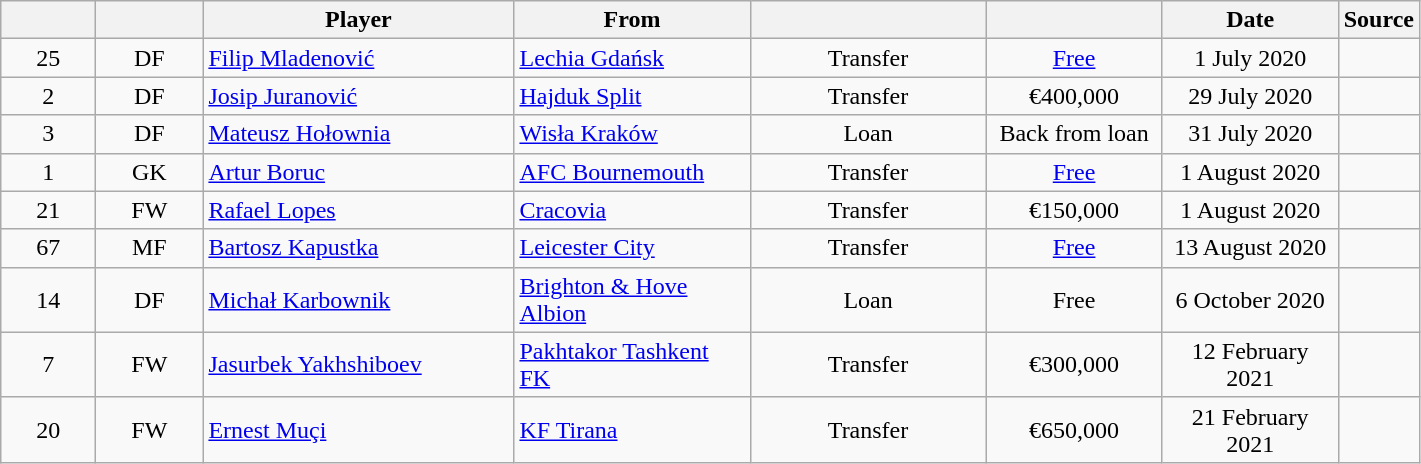<table class="wikitable" style="text-align:center;">
<tr>
<th style="width:56px;"></th>
<th style="width:64px;"></th>
<th style="width:200px;">Player</th>
<th style="width:150px;">From</th>
<th style="width:150px;"></th>
<th style="width:110px;"></th>
<th style="width:110px;"><strong>Date</strong></th>
<th>Source</th>
</tr>
<tr>
<td>25</td>
<td>DF</td>
<td align="left"> <a href='#'>Filip Mladenović</a></td>
<td style="text-align:left"><a href='#'>Lechia Gdańsk</a></td>
<td>Transfer</td>
<td><a href='#'>Free</a></td>
<td>1 July 2020</td>
<td></td>
</tr>
<tr>
<td>2</td>
<td>DF</td>
<td align="left"> <a href='#'>Josip Juranović</a></td>
<td style="text-align:left"> <a href='#'>Hajduk Split</a></td>
<td>Transfer</td>
<td>€400,000</td>
<td>29 July 2020</td>
<td></td>
</tr>
<tr>
<td>3</td>
<td>DF</td>
<td align="left"> <a href='#'>Mateusz Hołownia</a></td>
<td style="text-align:left"><a href='#'>Wisła Kraków</a></td>
<td>Loan</td>
<td>Back from loan</td>
<td>31 July 2020</td>
<td></td>
</tr>
<tr>
<td>1</td>
<td>GK</td>
<td align="left"> <a href='#'>Artur Boruc</a></td>
<td style="text-align:left"> <a href='#'>AFC Bournemouth</a></td>
<td>Transfer</td>
<td><a href='#'>Free</a></td>
<td>1 August 2020</td>
<td></td>
</tr>
<tr>
<td>21</td>
<td>FW</td>
<td align="left"> <a href='#'>Rafael Lopes</a></td>
<td style="text-align:left"><a href='#'>Cracovia</a></td>
<td>Transfer</td>
<td>€150,000</td>
<td>1 August 2020</td>
<td></td>
</tr>
<tr>
<td>67</td>
<td>MF</td>
<td align="left"> <a href='#'>Bartosz Kapustka</a></td>
<td style="text-align:left"> <a href='#'>Leicester City</a></td>
<td>Transfer</td>
<td><a href='#'>Free</a></td>
<td>13 August 2020</td>
<td></td>
</tr>
<tr>
<td>14</td>
<td>DF</td>
<td align="left"> <a href='#'>Michał Karbownik</a></td>
<td style="text-align:left"> <a href='#'>Brighton & Hove Albion</a></td>
<td>Loan</td>
<td>Free</td>
<td>6 October 2020</td>
<td></td>
</tr>
<tr>
<td>7</td>
<td>FW</td>
<td align="left"> <a href='#'>Jasurbek Yakhshiboev</a></td>
<td style="text-align:left"> <a href='#'>Pakhtakor Tashkent FK</a></td>
<td>Transfer</td>
<td>€300,000</td>
<td>12 February 2021</td>
<td></td>
</tr>
<tr>
<td>20</td>
<td>FW</td>
<td align="left"> <a href='#'>Ernest Muçi</a></td>
<td style="text-align:left"> <a href='#'>KF Tirana</a></td>
<td>Transfer</td>
<td>€650,000</td>
<td>21 February 2021</td>
<td></td>
</tr>
</table>
